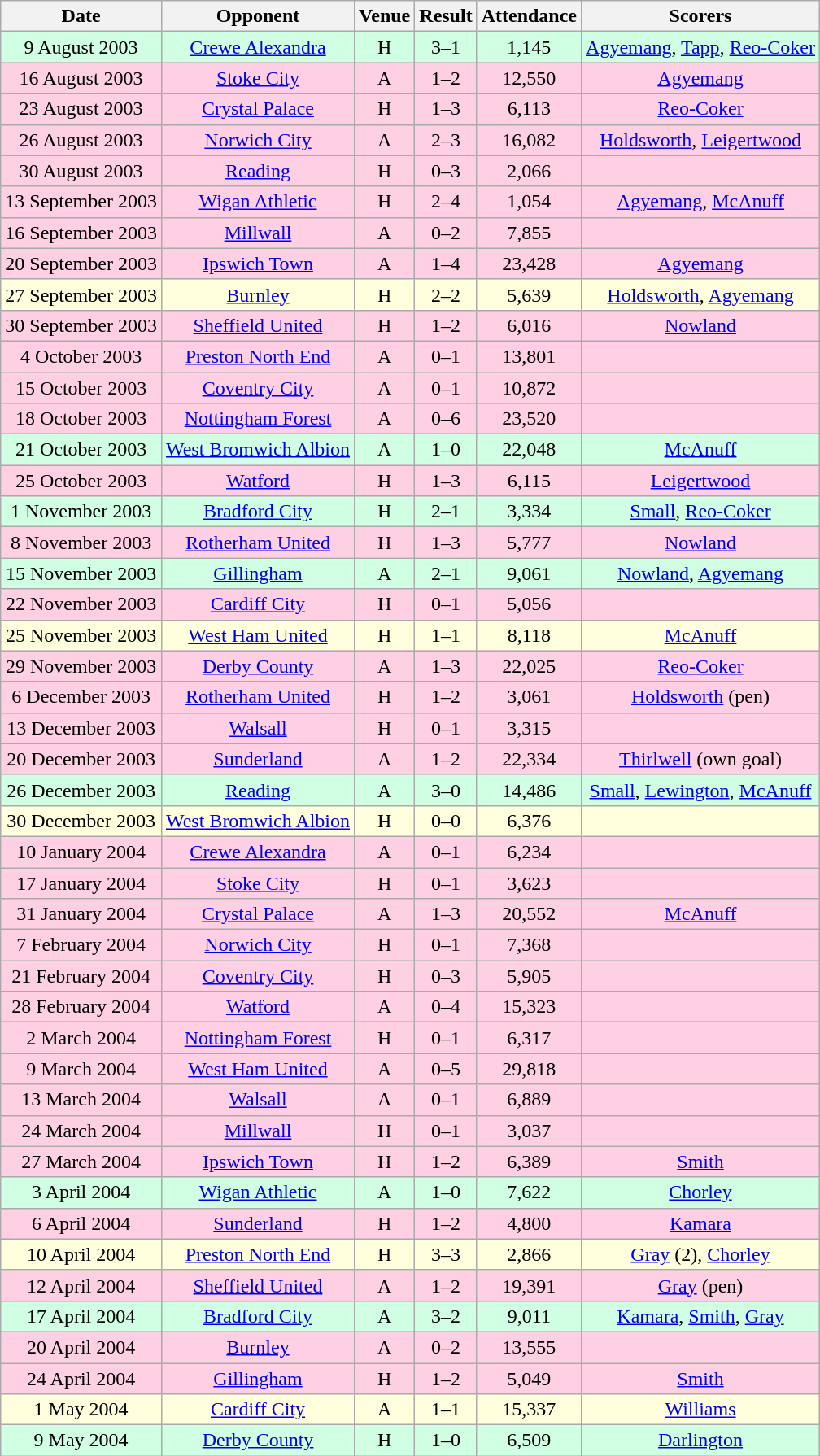<table class="wikitable sortable" style="font-size:100%; text-align:center">
<tr>
<th>Date</th>
<th>Opponent</th>
<th>Venue</th>
<th>Result</th>
<th>Attendance</th>
<th>Scorers</th>
</tr>
<tr style="background-color: #d0ffe3;">
<td>9 August 2003</td>
<td><a href='#'>Crewe Alexandra</a></td>
<td>H</td>
<td>3–1</td>
<td>1,145</td>
<td><a href='#'>Agyemang</a>, <a href='#'>Tapp</a>, <a href='#'>Reo-Coker</a></td>
</tr>
<tr style="background-color: #ffd0e3;">
<td>16 August 2003</td>
<td><a href='#'>Stoke City</a></td>
<td>A</td>
<td>1–2</td>
<td>12,550</td>
<td><a href='#'>Agyemang</a></td>
</tr>
<tr style="background-color: #ffd0e3;">
<td>23 August 2003</td>
<td><a href='#'>Crystal Palace</a></td>
<td>H</td>
<td>1–3</td>
<td>6,113</td>
<td><a href='#'>Reo-Coker</a></td>
</tr>
<tr style="background-color: #ffd0e3;">
<td>26 August 2003</td>
<td><a href='#'>Norwich City</a></td>
<td>A</td>
<td>2–3</td>
<td>16,082</td>
<td><a href='#'>Holdsworth</a>, <a href='#'>Leigertwood</a></td>
</tr>
<tr style="background-color: #ffd0e3;">
<td>30 August 2003</td>
<td><a href='#'>Reading</a></td>
<td>H</td>
<td>0–3</td>
<td>2,066</td>
<td></td>
</tr>
<tr style="background-color: #ffd0e3;">
<td>13 September 2003</td>
<td><a href='#'>Wigan Athletic</a></td>
<td>H</td>
<td>2–4</td>
<td>1,054</td>
<td><a href='#'>Agyemang</a>, <a href='#'>McAnuff</a></td>
</tr>
<tr style="background-color: #ffd0e3;">
<td>16 September 2003</td>
<td><a href='#'>Millwall</a></td>
<td>A</td>
<td>0–2</td>
<td>7,855</td>
<td></td>
</tr>
<tr style="background-color: #ffd0e3;">
<td>20 September 2003</td>
<td><a href='#'>Ipswich Town</a></td>
<td>A</td>
<td>1–4</td>
<td>23,428</td>
<td><a href='#'>Agyemang</a></td>
</tr>
<tr style="background-color: #ffffdd;">
<td>27 September 2003</td>
<td><a href='#'>Burnley</a></td>
<td>H</td>
<td>2–2</td>
<td>5,639</td>
<td><a href='#'>Holdsworth</a>, <a href='#'>Agyemang</a></td>
</tr>
<tr style="background-color: #ffd0e3;">
<td>30 September 2003</td>
<td><a href='#'>Sheffield United</a></td>
<td>H</td>
<td>1–2</td>
<td>6,016</td>
<td><a href='#'>Nowland</a></td>
</tr>
<tr style="background-color: #ffd0e3;">
<td>4 October 2003</td>
<td><a href='#'>Preston North End</a></td>
<td>A</td>
<td>0–1</td>
<td>13,801</td>
<td></td>
</tr>
<tr style="background-color: #ffd0e3;">
<td>15 October 2003</td>
<td><a href='#'>Coventry City</a></td>
<td>A</td>
<td>0–1</td>
<td>10,872</td>
<td></td>
</tr>
<tr style="background-color: #ffd0e3;">
<td>18 October 2003</td>
<td><a href='#'>Nottingham Forest</a></td>
<td>A</td>
<td>0–6</td>
<td>23,520</td>
<td></td>
</tr>
<tr style="background-color: #d0ffe3;">
<td>21 October 2003</td>
<td><a href='#'>West Bromwich Albion</a></td>
<td>A</td>
<td>1–0</td>
<td>22,048</td>
<td><a href='#'>McAnuff</a></td>
</tr>
<tr style="background-color: #ffd0e3;">
<td>25 October 2003</td>
<td><a href='#'>Watford</a></td>
<td>H</td>
<td>1–3</td>
<td>6,115</td>
<td><a href='#'>Leigertwood</a></td>
</tr>
<tr style="background-color: #d0ffe3;">
<td>1 November 2003</td>
<td><a href='#'>Bradford City</a></td>
<td>H</td>
<td>2–1</td>
<td>3,334</td>
<td><a href='#'>Small</a>, <a href='#'>Reo-Coker</a></td>
</tr>
<tr style="background-color: #ffd0e3;">
<td>8 November 2003</td>
<td><a href='#'>Rotherham United</a></td>
<td>H</td>
<td>1–3</td>
<td>5,777</td>
<td><a href='#'>Nowland</a></td>
</tr>
<tr style="background-color: #d0ffe3;">
<td>15 November 2003</td>
<td><a href='#'>Gillingham</a></td>
<td>A</td>
<td>2–1</td>
<td>9,061</td>
<td><a href='#'>Nowland</a>, <a href='#'>Agyemang</a></td>
</tr>
<tr style="background-color: #ffd0e3;">
<td>22 November 2003</td>
<td><a href='#'>Cardiff City</a></td>
<td>H</td>
<td>0–1</td>
<td>5,056</td>
<td></td>
</tr>
<tr style="background-color: #ffffdd;">
<td>25 November 2003</td>
<td><a href='#'>West Ham United</a></td>
<td>H</td>
<td>1–1</td>
<td>8,118</td>
<td><a href='#'>McAnuff</a></td>
</tr>
<tr style="background-color: #ffd0e3;">
<td>29 November 2003</td>
<td><a href='#'>Derby County</a></td>
<td>A</td>
<td>1–3</td>
<td>22,025</td>
<td><a href='#'>Reo-Coker</a></td>
</tr>
<tr style="background-color: #ffd0e3;">
<td>6 December 2003</td>
<td><a href='#'>Rotherham United</a></td>
<td>H</td>
<td>1–2</td>
<td>3,061</td>
<td><a href='#'>Holdsworth</a> (pen)</td>
</tr>
<tr style="background-color: #ffd0e3;">
<td>13 December 2003</td>
<td><a href='#'>Walsall</a></td>
<td>H</td>
<td>0–1</td>
<td>3,315</td>
<td></td>
</tr>
<tr style="background-color: #ffd0e3;">
<td>20 December 2003</td>
<td><a href='#'>Sunderland</a></td>
<td>A</td>
<td>1–2</td>
<td>22,334</td>
<td><a href='#'>Thirlwell</a> (own goal)</td>
</tr>
<tr style="background-color: #d0ffe3;">
<td>26 December 2003</td>
<td><a href='#'>Reading</a></td>
<td>A</td>
<td>3–0</td>
<td>14,486</td>
<td><a href='#'>Small</a>, <a href='#'>Lewington</a>, <a href='#'>McAnuff</a></td>
</tr>
<tr style="background-color: #ffffdd;">
<td>30 December 2003</td>
<td><a href='#'>West Bromwich Albion</a></td>
<td>H</td>
<td>0–0</td>
<td>6,376</td>
<td></td>
</tr>
<tr style="background-color: #ffd0e3;">
<td>10 January 2004</td>
<td><a href='#'>Crewe Alexandra</a></td>
<td>A</td>
<td>0–1</td>
<td>6,234</td>
<td></td>
</tr>
<tr style="background-color: #ffd0e3;">
<td>17 January 2004</td>
<td><a href='#'>Stoke City</a></td>
<td>H</td>
<td>0–1</td>
<td>3,623</td>
<td></td>
</tr>
<tr style="background-color: #ffd0e3;">
<td>31 January 2004</td>
<td><a href='#'>Crystal Palace</a></td>
<td>A</td>
<td>1–3</td>
<td>20,552</td>
<td><a href='#'>McAnuff</a></td>
</tr>
<tr style="background-color: #ffd0e3;">
<td>7 February 2004</td>
<td><a href='#'>Norwich City</a></td>
<td>H</td>
<td>0–1</td>
<td>7,368</td>
<td></td>
</tr>
<tr style="background-color: #ffd0e3;">
<td>21 February 2004</td>
<td><a href='#'>Coventry City</a></td>
<td>H</td>
<td>0–3</td>
<td>5,905</td>
<td></td>
</tr>
<tr style="background-color: #ffd0e3;">
<td>28 February 2004</td>
<td><a href='#'>Watford</a></td>
<td>A</td>
<td>0–4</td>
<td>15,323</td>
<td></td>
</tr>
<tr style="background-color: #ffd0e3;">
<td>2 March 2004</td>
<td><a href='#'>Nottingham Forest</a></td>
<td>H</td>
<td>0–1</td>
<td>6,317</td>
<td></td>
</tr>
<tr style="background-color: #ffd0e3;">
<td>9 March 2004</td>
<td><a href='#'>West Ham United</a></td>
<td>A</td>
<td>0–5</td>
<td>29,818</td>
<td></td>
</tr>
<tr style="background-color: #ffd0e3;">
<td>13 March 2004</td>
<td><a href='#'>Walsall</a></td>
<td>A</td>
<td>0–1</td>
<td>6,889</td>
<td></td>
</tr>
<tr style="background-color: #ffd0e3;">
<td>24 March 2004</td>
<td><a href='#'>Millwall</a></td>
<td>H</td>
<td>0–1</td>
<td>3,037</td>
<td></td>
</tr>
<tr style="background-color: #ffd0e3;">
<td>27 March 2004</td>
<td><a href='#'>Ipswich Town</a></td>
<td>H</td>
<td>1–2</td>
<td>6,389</td>
<td><a href='#'>Smith</a></td>
</tr>
<tr style="background-color: #d0ffe3;">
<td>3 April 2004</td>
<td><a href='#'>Wigan Athletic</a></td>
<td>A</td>
<td>1–0</td>
<td>7,622</td>
<td><a href='#'>Chorley</a></td>
</tr>
<tr style="background-color: #ffd0e3;">
<td>6 April 2004</td>
<td><a href='#'>Sunderland</a></td>
<td>H</td>
<td>1–2</td>
<td>4,800</td>
<td><a href='#'>Kamara</a></td>
</tr>
<tr style="background-color: #ffffdd;">
<td>10 April 2004</td>
<td><a href='#'>Preston North End</a></td>
<td>H</td>
<td>3–3</td>
<td>2,866</td>
<td><a href='#'>Gray</a> (2), <a href='#'>Chorley</a></td>
</tr>
<tr style="background-color: #ffd0e3;">
<td>12 April 2004</td>
<td><a href='#'>Sheffield United</a></td>
<td>A</td>
<td>1–2</td>
<td>19,391</td>
<td><a href='#'>Gray</a> (pen)</td>
</tr>
<tr style="background-color: #d0ffe3;">
<td>17 April 2004</td>
<td><a href='#'>Bradford City</a></td>
<td>A</td>
<td>3–2</td>
<td>9,011</td>
<td><a href='#'>Kamara</a>, <a href='#'>Smith</a>, <a href='#'>Gray</a></td>
</tr>
<tr style="background-color: #ffd0e3;">
<td>20 April 2004</td>
<td><a href='#'>Burnley</a></td>
<td>A</td>
<td>0–2</td>
<td>13,555</td>
<td></td>
</tr>
<tr style="background-color: #ffd0e3;">
<td>24 April 2004</td>
<td><a href='#'>Gillingham</a></td>
<td>H</td>
<td>1–2</td>
<td>5,049</td>
<td><a href='#'>Smith</a></td>
</tr>
<tr style="background-color: #ffffdd;">
<td>1 May 2004</td>
<td><a href='#'>Cardiff City</a></td>
<td>A</td>
<td>1–1</td>
<td>15,337</td>
<td><a href='#'>Williams</a></td>
</tr>
<tr style="background-color: #d0ffe3;">
<td>9 May 2004</td>
<td><a href='#'>Derby County</a></td>
<td>H</td>
<td>1–0</td>
<td>6,509</td>
<td><a href='#'>Darlington</a></td>
</tr>
</table>
